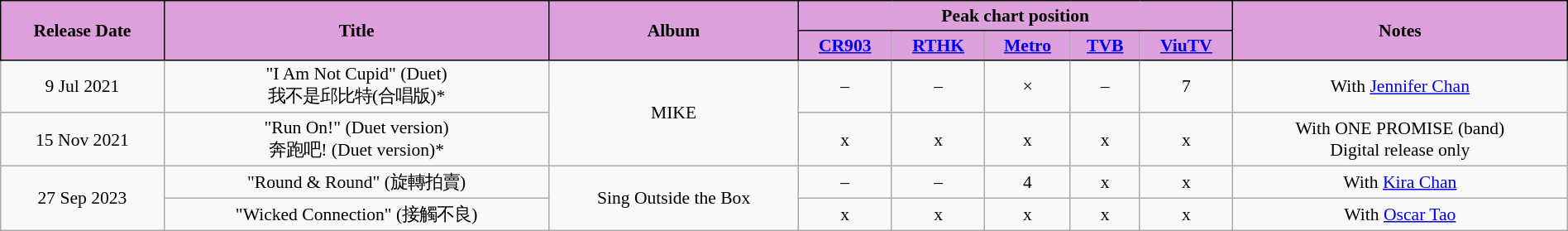<table class="wikitable" style="text-align:center; font-size:90% ;width:100%">
<tr>
<th rowspan="2" style="background:#DDA0DD; border:1px solid black">Release Date</th>
<th rowspan="2" style="background:#DDA0DD; border:1px solid black">Title</th>
<th rowspan="2" style="background:#DDA0DD; border:1px solid black">Album</th>
<th colspan="5" style="background:#DDA0DD; border:1px solid black">Peak chart position</th>
<th rowspan="2" style="background:#DDA0DD; border:1px solid black">Notes</th>
</tr>
<tr>
<th style="background:#DDA0DD; border-bottom:1px solid black"><a href='#'>CR903</a></th>
<th style="background:#DDA0DD; border-bottom:1px solid black"><a href='#'>RTHK</a></th>
<th style="background:#DDA0DD; border-bottom:1px solid black"><a href='#'>Metro</a></th>
<th style="background:#DDA0DD; border-bottom:1px solid black"><a href='#'>TVB</a></th>
<th style="background:#DDA0DD; border-bottom:1px solid black"><a href='#'>ViuTV</a></th>
</tr>
<tr>
<td>9 Jul 2021</td>
<td>"I Am Not Cupid" (Duet)<br>我不是邱比特(合唱版)*</td>
<td rowspan="2">MIKE</td>
<td>–</td>
<td>–</td>
<td>×</td>
<td>–</td>
<td>7</td>
<td><div>With <a href='#'>Jennifer Chan</a></div></td>
</tr>
<tr>
<td>15 Nov 2021</td>
<td>"Run On!" (Duet version)<br>奔跑吧! (Duet version)*</td>
<td>x</td>
<td>x</td>
<td>x</td>
<td>x</td>
<td>x</td>
<td><div>With ONE PROMISE (band)<br>Digital release only</div></td>
</tr>
<tr>
<td rowspan="2">27 Sep 2023</td>
<td>"Round & Round" (旋轉拍賣)</td>
<td rowspan="2">Sing Outside the Box</td>
<td>–</td>
<td>–</td>
<td>4</td>
<td>x</td>
<td>x</td>
<td><div>With <a href='#'>Kira Chan</a></div></td>
</tr>
<tr>
<td>"Wicked Connection" (接觸不良)</td>
<td>x</td>
<td>x</td>
<td>x</td>
<td>x</td>
<td>x</td>
<td><div>With <a href='#'>Oscar Tao</a></div></td>
</tr>
</table>
